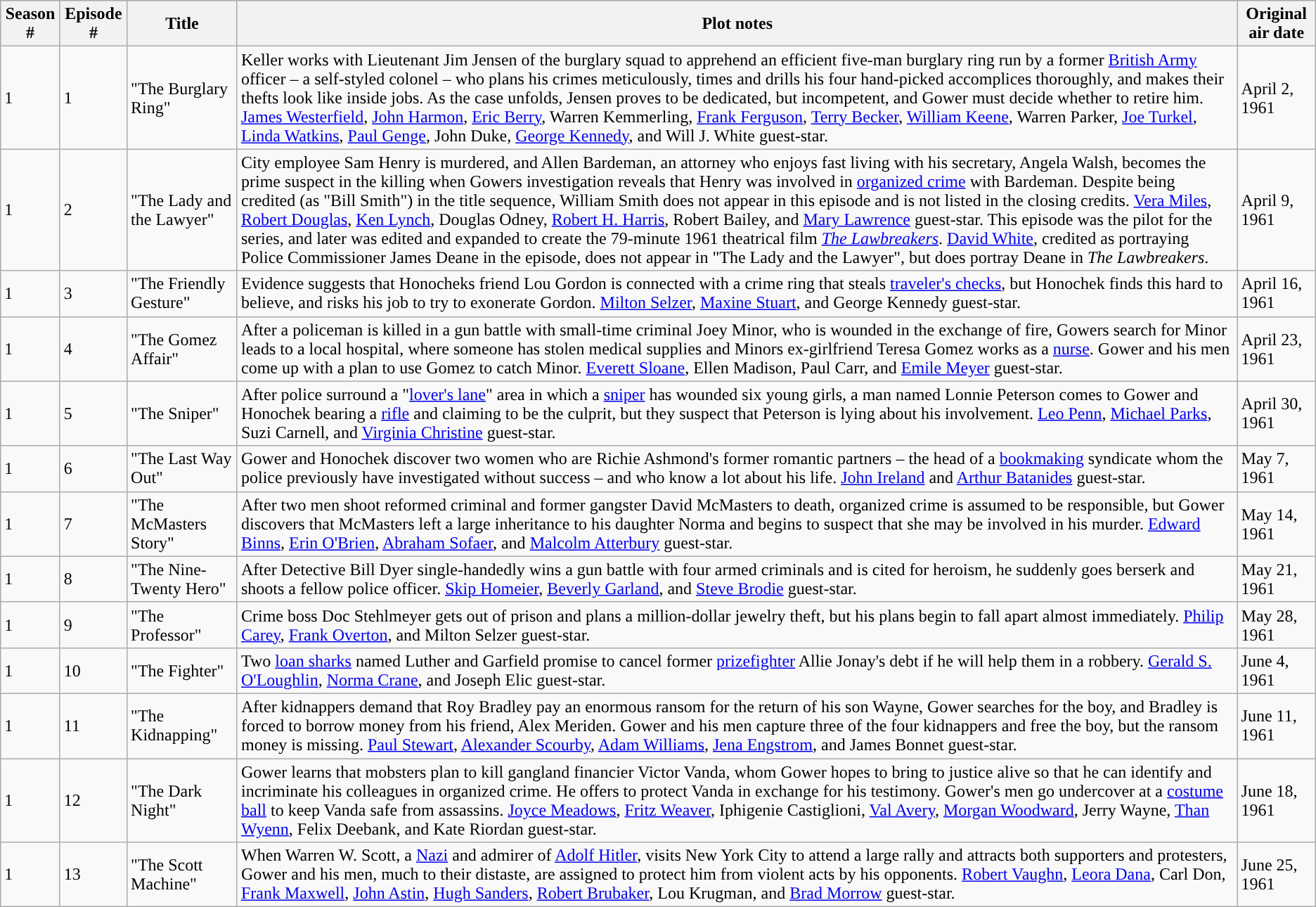<table class="wikitable">
<tr bgcolor="#CCCCCC">
<th>Season #</th>
<th>Episode #</th>
<th>Title</th>
<th>Plot notes</th>
<th>Original air date</th>
</tr>
<tr>
<td>1</td>
<td>1</td>
<td>"The Burglary Ring"</td>
<td>Keller works with Lieutenant Jim Jensen of the burglary squad to apprehend an efficient five-man burglary ring run by a former <a href='#'>British Army</a> officer – a self-styled colonel – who plans his crimes meticulously, times and drills his four hand-picked accomplices thoroughly, and makes their thefts look like inside jobs. As the case unfolds, Jensen proves to be dedicated, but incompetent, and Gower must decide whether to retire him. <a href='#'>James Westerfield</a>, <a href='#'>John Harmon</a>, <a href='#'>Eric Berry</a>, Warren Kemmerling, <a href='#'>Frank Ferguson</a>, <a href='#'>Terry Becker</a>, <a href='#'>William Keene</a>, Warren Parker, <a href='#'>Joe Turkel</a>, <a href='#'>Linda Watkins</a>, <a href='#'>Paul Genge</a>, John Duke, <a href='#'>George Kennedy</a>, and Will J. White guest-star.</td>
<td>April 2, 1961</td>
</tr>
<tr>
<td>1</td>
<td>2</td>
<td>"The Lady and the Lawyer"</td>
<td>City employee Sam Henry is murdered, and Allen Bardeman, an attorney who enjoys fast living with his secretary, Angela Walsh, becomes the prime suspect in the killing when Gowers investigation reveals that Henry was involved in <a href='#'>organized crime</a> with Bardeman. Despite being credited (as "Bill Smith") in the title sequence, William Smith does not appear in this episode and is not listed in the closing credits. <a href='#'>Vera Miles</a>, <a href='#'>Robert Douglas</a>, <a href='#'>Ken Lynch</a>, Douglas Odney, <a href='#'>Robert H. Harris</a>, Robert Bailey, and <a href='#'>Mary Lawrence</a> guest-star. This episode was the pilot for the series, and later was edited and expanded to create the 79-minute 1961 theatrical film <em><a href='#'>The Lawbreakers</a></em>. <a href='#'>David White</a>, credited as portraying Police Commissioner James Deane in the episode, does not appear in "The Lady and the Lawyer", but does portray Deane in <em>The Lawbreakers</em>.</td>
<td>April 9, 1961</td>
</tr>
<tr>
<td>1</td>
<td>3</td>
<td>"The Friendly Gesture"</td>
<td>Evidence suggests that Honocheks friend Lou Gordon is connected with a crime ring that steals <a href='#'>traveler's checks</a>, but Honochek finds this hard to believe, and risks his job to try to exonerate Gordon. <a href='#'>Milton Selzer</a>, <a href='#'>Maxine Stuart</a>, and George Kennedy guest-star.</td>
<td>April 16, 1961</td>
</tr>
<tr>
<td>1</td>
<td>4</td>
<td>"The Gomez Affair"</td>
<td>After a policeman is killed in a gun battle with small-time criminal Joey Minor, who is wounded in the exchange of fire, Gowers search for Minor leads to a local hospital, where someone has stolen medical supplies and Minors ex-girlfriend Teresa Gomez works as a <a href='#'>nurse</a>. Gower and his men come up with a plan to use Gomez to catch Minor. <a href='#'>Everett Sloane</a>, Ellen Madison, Paul Carr, and <a href='#'>Emile Meyer</a> guest-star.</td>
<td>April 23, 1961</td>
</tr>
<tr>
<td>1</td>
<td>5</td>
<td>"The Sniper"</td>
<td>After police surround a "<a href='#'>lover's lane</a>" area in which a <a href='#'>sniper</a> has wounded six young girls, a man named Lonnie Peterson comes to Gower and Honochek bearing a <a href='#'>rifle</a> and claiming to be the culprit, but they suspect that Peterson is lying about his involvement. <a href='#'>Leo Penn</a>, <a href='#'>Michael Parks</a>, Suzi Carnell, and <a href='#'>Virginia Christine</a> guest-star.</td>
<td>April 30, 1961</td>
</tr>
<tr>
<td>1</td>
<td>6</td>
<td>"The Last Way Out"</td>
<td>Gower and Honochek discover two women who are Richie Ashmond's former romantic partners – the head of a <a href='#'>bookmaking</a> syndicate whom the police previously have investigated without success – and who know a lot about his life. <a href='#'>John Ireland</a> and <a href='#'>Arthur Batanides</a> guest-star.</td>
<td>May 7, 1961</td>
</tr>
<tr>
<td>1</td>
<td>7</td>
<td>"The McMasters Story"</td>
<td>After two men shoot reformed criminal and former gangster David McMasters to death,  organized crime is assumed to be responsible, but Gower discovers that McMasters left a large inheritance to his daughter Norma and begins to suspect that she may be involved in his murder. <a href='#'>Edward Binns</a>, <a href='#'>Erin O'Brien</a>, <a href='#'>Abraham Sofaer</a>, and <a href='#'>Malcolm Atterbury</a> guest-star.</td>
<td>May 14, 1961</td>
</tr>
<tr>
<td>1</td>
<td>8</td>
<td>"The Nine-Twenty Hero"</td>
<td>After Detective Bill Dyer single-handedly wins a gun battle with four armed criminals and is cited for heroism, he suddenly goes berserk and shoots a fellow police officer. <a href='#'>Skip Homeier</a>, <a href='#'>Beverly Garland</a>, and <a href='#'>Steve Brodie</a> guest-star.</td>
<td>May 21, 1961</td>
</tr>
<tr>
<td>1</td>
<td>9</td>
<td>"The Professor"</td>
<td>Crime boss Doc Stehlmeyer gets out of prison and plans a million-dollar jewelry theft, but his plans begin to fall apart almost immediately. <a href='#'>Philip Carey</a>, <a href='#'>Frank Overton</a>, and Milton Selzer guest-star.</td>
<td>May 28, 1961</td>
</tr>
<tr>
<td>1</td>
<td>10</td>
<td>"The Fighter"</td>
<td>Two <a href='#'>loan sharks</a> named Luther and Garfield promise to cancel former <a href='#'>prizefighter</a> Allie Jonay's debt if he will help them in a robbery. <a href='#'>Gerald S. O'Loughlin</a>, <a href='#'>Norma Crane</a>, and Joseph Elic guest-star.</td>
<td>June 4, 1961</td>
</tr>
<tr>
<td>1</td>
<td>11</td>
<td>"The Kidnapping"</td>
<td>After kidnappers demand that Roy Bradley pay an enormous ransom for the return of his son Wayne, Gower searches for the boy, and Bradley is forced to borrow money from his friend, Alex Meriden. Gower and his men capture three of the four kidnappers and free the boy, but the ransom money is missing. <a href='#'>Paul Stewart</a>, <a href='#'>Alexander Scourby</a>, <a href='#'>Adam Williams</a>, <a href='#'>Jena Engstrom</a>, and James Bonnet guest-star.</td>
<td>June 11, 1961</td>
</tr>
<tr>
<td>1</td>
<td>12</td>
<td>"The Dark Night"</td>
<td>Gower learns that mobsters plan to kill gangland financier Victor Vanda, whom Gower hopes to bring to justice alive so that he can identify and incriminate his colleagues in organized crime. He offers to protect Vanda in exchange for his testimony. Gower's men go undercover at a <a href='#'>costume ball</a> to keep Vanda safe from assassins. <a href='#'>Joyce Meadows</a>, <a href='#'>Fritz Weaver</a>, Iphigenie Castiglioni, <a href='#'>Val Avery</a>, <a href='#'>Morgan Woodward</a>, Jerry Wayne, <a href='#'>Than Wyenn</a>, Felix Deebank, and Kate Riordan guest-star.</td>
<td>June 18, 1961</td>
</tr>
<tr>
<td>1</td>
<td>13</td>
<td>"The Scott Machine"</td>
<td>When Warren W. Scott, a <a href='#'>Nazi</a> and admirer of <a href='#'>Adolf Hitler</a>, visits New York City to attend a large rally and attracts both supporters and protesters, Gower and his men, much to their distaste, are assigned to protect him from violent acts by his opponents. <a href='#'>Robert Vaughn</a>, <a href='#'>Leora Dana</a>, Carl Don, <a href='#'>Frank Maxwell</a>, <a href='#'>John Astin</a>, <a href='#'>Hugh Sanders</a>, <a href='#'>Robert Brubaker</a>, Lou Krugman, and <a href='#'>Brad Morrow</a> guest-star.</td>
<td>June 25, 1961</td>
</tr>
</table>
